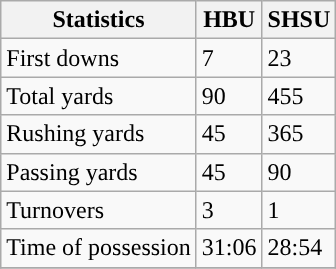<table class="wikitable">
<tr>
<th>Statistics</th>
<th>HBU</th>
<th>SHSU</th>
</tr>
<tr>
<td>First downs</td>
<td>7</td>
<td>23</td>
</tr>
<tr>
<td>Total yards</td>
<td>90</td>
<td>455</td>
</tr>
<tr>
<td>Rushing yards</td>
<td>45</td>
<td>365</td>
</tr>
<tr>
<td>Passing yards</td>
<td>45</td>
<td>90</td>
</tr>
<tr>
<td>Turnovers</td>
<td>3</td>
<td>1</td>
</tr>
<tr>
<td>Time of possession</td>
<td>31:06</td>
<td>28:54</td>
</tr>
<tr>
</tr>
</table>
